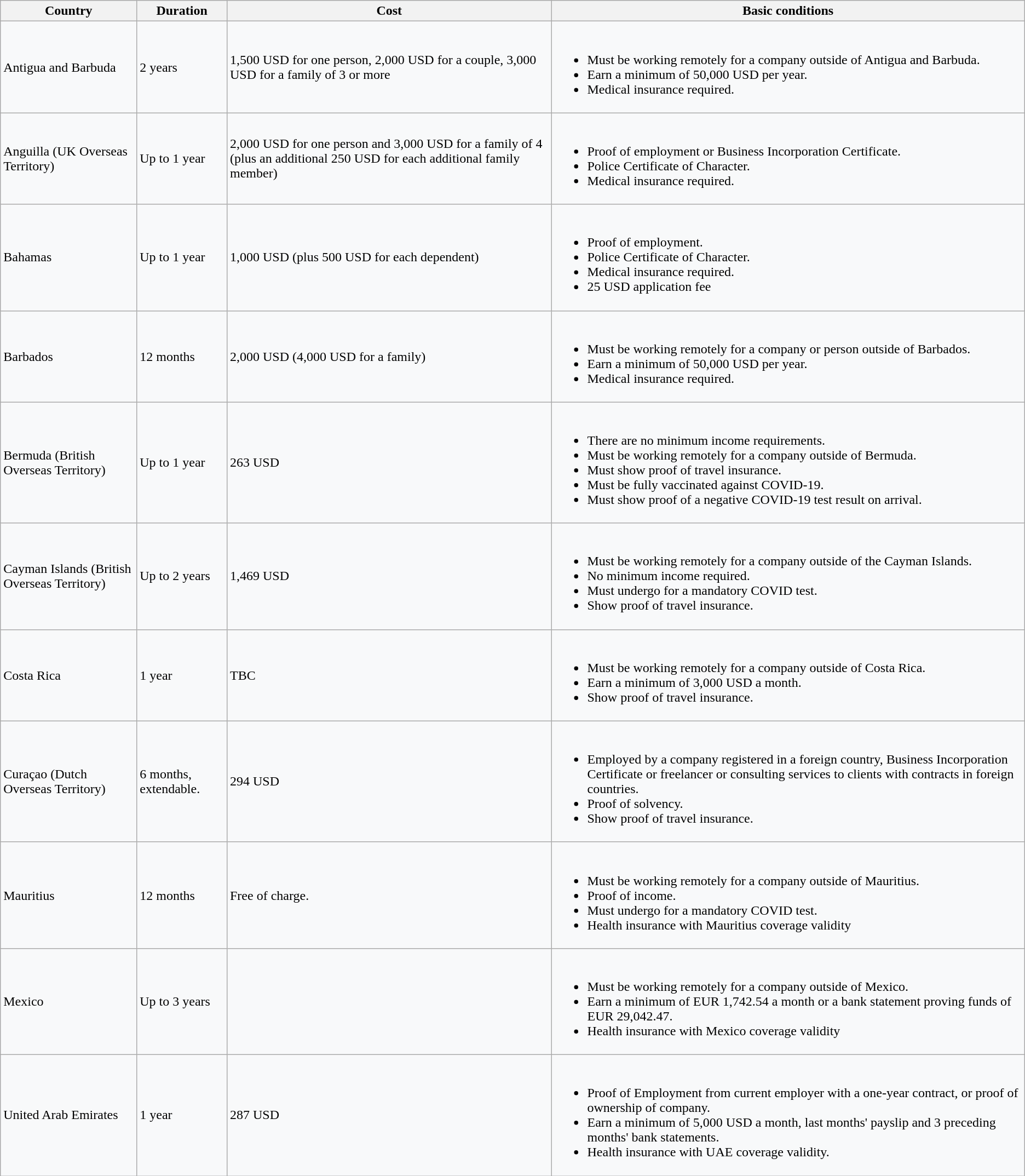<table class="wikitable sortable sticky-header" style="background:#f8f9faff;">
<tr>
<th>Country</th>
<th>Duration</th>
<th>Cost</th>
<th>Basic conditions</th>
</tr>
<tr>
<td>Antigua and Barbuda</td>
<td>2 years</td>
<td>1,500 USD for one person, 2,000 USD for a couple, 3,000 USD for a family of 3 or more</td>
<td><br><ul><li>Must be working remotely for a company outside of Antigua and Barbuda.</li><li>Earn a minimum of 50,000 USD per year.</li><li>Medical insurance required.</li></ul></td>
</tr>
<tr>
<td>Anguilla (UK Overseas Territory)</td>
<td>Up to 1 year</td>
<td>2,000 USD for one person and 3,000 USD for a family of 4 (plus an additional 250 USD for each additional family member)</td>
<td><br><ul><li>Proof of employment or Business Incorporation Certificate.</li><li>Police Certificate of Character.</li><li>Medical insurance required.</li></ul></td>
</tr>
<tr>
<td>Bahamas</td>
<td>Up to 1 year</td>
<td>1,000 USD (plus 500 USD for each dependent)</td>
<td><br><ul><li>Proof of employment.</li><li>Police Certificate of Character.</li><li>Medical insurance required.</li><li>25 USD application fee</li></ul></td>
</tr>
<tr>
<td>Barbados</td>
<td>12 months</td>
<td>2,000 USD (4,000 USD for a family)</td>
<td><br><ul><li>Must be working remotely for a company or person outside of Barbados.</li><li>Earn a minimum of 50,000 USD per year.</li><li>Medical insurance required.</li></ul></td>
</tr>
<tr>
<td>Bermuda (British Overseas Territory)</td>
<td>Up to 1 year</td>
<td>263 USD</td>
<td><br><ul><li>There are no minimum income requirements.</li><li>Must be working remotely for a company outside of Bermuda.</li><li>Must show proof of travel insurance.</li><li>Must be fully vaccinated against COVID-19.</li><li>Must show proof of a negative COVID-19 test result on arrival.</li></ul></td>
</tr>
<tr>
<td>Cayman Islands (British Overseas Territory)</td>
<td>Up to 2 years</td>
<td>1,469 USD</td>
<td><br><ul><li>Must be working remotely for a company outside of the Cayman Islands.</li><li>No minimum income required.</li><li>Must undergo for a mandatory COVID test.</li><li>Show proof of travel insurance.</li></ul></td>
</tr>
<tr>
<td>Costa Rica</td>
<td>1 year</td>
<td>TBC</td>
<td><br><ul><li>Must be working remotely for a company outside of Costa Rica.</li><li>Earn a minimum of 3,000 USD a month.</li><li>Show proof of travel insurance.</li></ul></td>
</tr>
<tr>
<td>Curaçao (Dutch Overseas Territory)</td>
<td>6 months, extendable.</td>
<td>294 USD</td>
<td><br><ul><li>Employed by a company registered in a foreign country, Business Incorporation Certificate or freelancer or consulting services to clients with contracts in foreign countries.</li><li>Proof of solvency.</li><li>Show proof of travel insurance.</li></ul></td>
</tr>
<tr>
<td>Mauritius</td>
<td>12 months</td>
<td>Free of charge.</td>
<td><br><ul><li>Must be working remotely for a company outside of Mauritius.</li><li>Proof of income.</li><li>Must undergo for a mandatory COVID test.</li><li>Health insurance with Mauritius coverage validity</li></ul></td>
</tr>
<tr>
<td>Mexico</td>
<td>Up to 3 years</td>
<td></td>
<td><br><ul><li>Must be working remotely for a company outside of Mexico.</li><li>Earn a minimum of EUR 1,742.54 a month or a bank statement proving funds of EUR 29,042.47.</li><li>Health insurance with Mexico coverage validity</li></ul></td>
</tr>
<tr>
<td>United Arab Emirates</td>
<td>1 year</td>
<td>287 USD</td>
<td><br><ul><li>Proof of Employment from current employer with a one-year contract, or proof of ownership of company.</li><li>Earn a minimum of 5,000 USD a month, last months' payslip and 3 preceding months' bank statements.</li><li>Health insurance with UAE coverage validity.</li></ul></td>
</tr>
</table>
